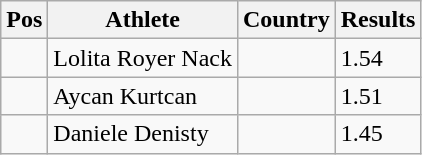<table class="wikitable">
<tr>
<th>Pos</th>
<th>Athlete</th>
<th>Country</th>
<th>Results</th>
</tr>
<tr>
<td align="center"></td>
<td>Lolita Royer Nack</td>
<td></td>
<td>1.54</td>
</tr>
<tr>
<td align="center"></td>
<td>Aycan Kurtcan</td>
<td></td>
<td>1.51</td>
</tr>
<tr>
<td align="center"></td>
<td>Daniele Denisty</td>
<td></td>
<td>1.45</td>
</tr>
</table>
